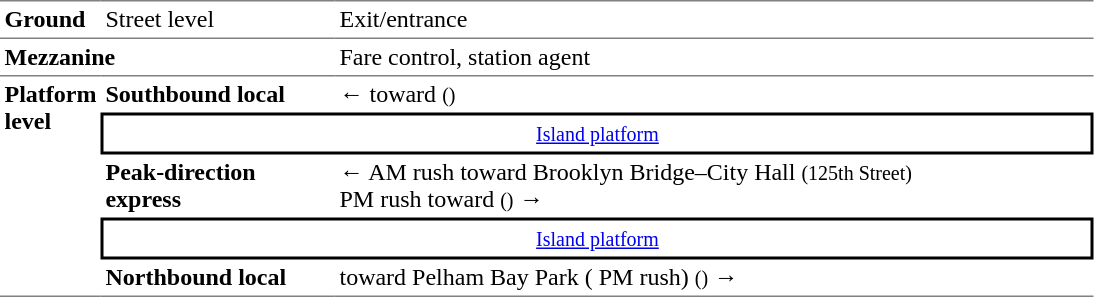<table table border=0 cellspacing=0 cellpadding=3>
<tr>
<td style="border-top:solid 1px gray;" width=50><strong>Ground</strong></td>
<td style="border-top:solid 1px gray;" width=150>Street level</td>
<td style="border-top:solid 1px gray;" width=500>Exit/entrance</td>
</tr>
<tr>
<td style="border-top:solid 1px gray;" colspan=2><strong>Mezzanine</strong></td>
<td style="border-top:solid 1px gray;">Fare control, station agent<br></td>
</tr>
<tr>
<td style="border-top:solid 1px gray;border-bottom:solid 1px gray;" rowspan=6 valign=top><strong>Platform level</strong></td>
<td style="border-top:solid 1px gray;"><span><strong>Southbound local</strong></span></td>
<td style="border-top:solid 1px gray;">←  toward  <small>()</small></td>
</tr>
<tr>
<td style="border-top:solid 2px black;border-right:solid 2px black;border-left:solid 2px black;border-bottom:solid 2px black;text-align:center;" colspan=2><small><a href='#'>Island platform</a></small></td>
</tr>
<tr>
<td><span><strong>Peak-direction express</strong></span></td>
<td>←  AM rush toward Brooklyn Bridge–City Hall <small>(125th Street)</small><br>  PM rush toward  <small>()</small> →</td>
</tr>
<tr>
<td style="border-top:solid 2px black;border-right:solid 2px black;border-left:solid 2px black;border-bottom:solid 2px black;text-align:center;" colspan=2><small><a href='#'>Island platform</a></small></td>
</tr>
<tr>
<td style="border-bottom:solid 1px gray;"><span><strong>Northbound local</strong></span></td>
<td style="border-bottom:solid 1px gray;">  toward Pelham Bay Park ( PM rush) <small>()</small> →</td>
</tr>
</table>
